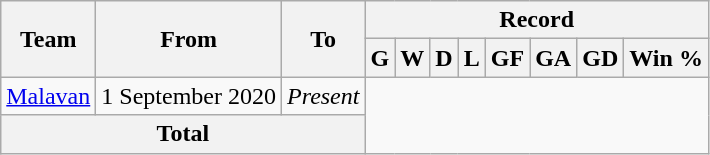<table class="wikitable" style="text-align: center">
<tr>
<th rowspan="2">Team</th>
<th rowspan="2">From</th>
<th rowspan="2">To</th>
<th colspan="8">Record</th>
</tr>
<tr>
<th>G</th>
<th>W</th>
<th>D</th>
<th>L</th>
<th>GF</th>
<th>GA</th>
<th>GD</th>
<th>Win %</th>
</tr>
<tr>
<td><a href='#'>Malavan</a></td>
<td>1 September 2020</td>
<td><em>Present</em><br></td>
</tr>
<tr>
<th colspan="3">Total<br></th>
</tr>
</table>
